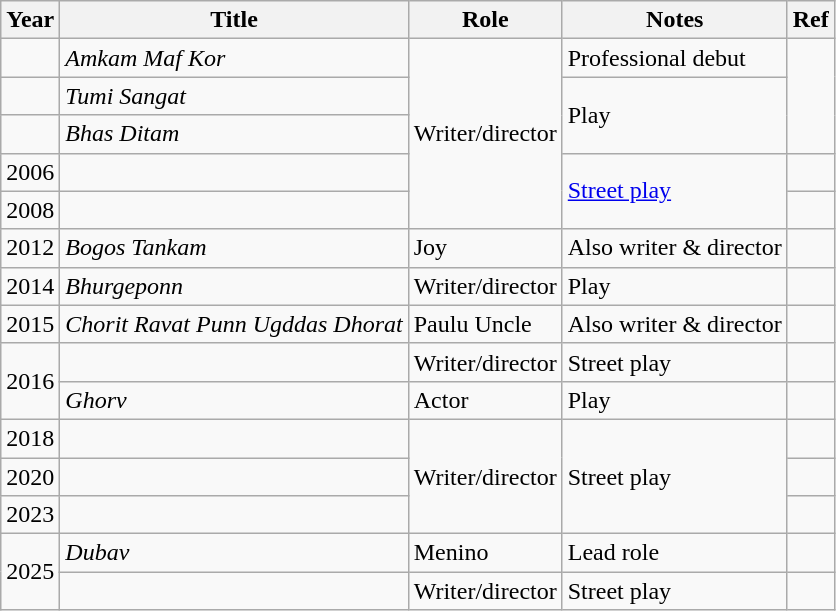<table class="wikitable sortable">
<tr>
<th>Year</th>
<th>Title</th>
<th>Role</th>
<th>Notes</th>
<th>Ref</th>
</tr>
<tr>
<td></td>
<td><em>Amkam Maf Kor</em></td>
<td rowspan="5">Writer/director</td>
<td>Professional debut</td>
<td rowspan="3"></td>
</tr>
<tr>
<td></td>
<td><em>Tumi Sangat</em></td>
<td rowspan="2">Play</td>
</tr>
<tr>
<td></td>
<td><em>Bhas Ditam</em></td>
</tr>
<tr>
<td>2006</td>
<td></td>
<td rowspan="2"><a href='#'>Street play</a></td>
<td></td>
</tr>
<tr>
<td>2008</td>
<td></td>
<td></td>
</tr>
<tr>
<td>2012</td>
<td><em>Bogos Tankam</em></td>
<td>Joy</td>
<td>Also writer & director</td>
<td></td>
</tr>
<tr>
<td>2014</td>
<td><em>Bhurgeponn</em></td>
<td>Writer/director</td>
<td>Play</td>
<td></td>
</tr>
<tr>
<td>2015</td>
<td><em>Chorit Ravat Punn Ugddas Dhorat</em></td>
<td>Paulu Uncle</td>
<td>Also writer & director</td>
<td></td>
</tr>
<tr>
<td rowspan="2">2016</td>
<td></td>
<td>Writer/director</td>
<td>Street play</td>
<td></td>
</tr>
<tr>
<td><em>Ghorv</em></td>
<td>Actor</td>
<td>Play</td>
<td></td>
</tr>
<tr>
<td>2018</td>
<td></td>
<td rowspan="3">Writer/director</td>
<td rowspan="3">Street play</td>
<td></td>
</tr>
<tr>
<td>2020</td>
<td></td>
<td></td>
</tr>
<tr>
<td>2023</td>
<td></td>
<td></td>
</tr>
<tr>
<td rowspan="2">2025</td>
<td><em>Dubav</em></td>
<td>Menino</td>
<td>Lead role</td>
<td></td>
</tr>
<tr>
<td></td>
<td>Writer/director</td>
<td>Street play</td>
<td></td>
</tr>
</table>
